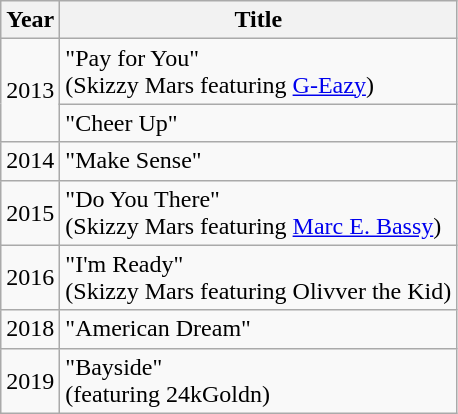<table class="wikitable">
<tr>
<th>Year</th>
<th>Title</th>
</tr>
<tr>
<td rowspan="2">2013</td>
<td>"Pay for You"<br><span>(Skizzy Mars featuring <a href='#'>G-Eazy</a>)</span></td>
</tr>
<tr>
<td>"Cheer Up"</td>
</tr>
<tr>
<td>2014</td>
<td>"Make Sense"</td>
</tr>
<tr>
<td>2015</td>
<td>"Do You There"<br><span>(Skizzy Mars featuring <a href='#'>Marc E. Bassy</a>)</span></td>
</tr>
<tr>
<td>2016</td>
<td>"I'm Ready"<br><span>(Skizzy Mars featuring Olivver the Kid)</span></td>
</tr>
<tr>
<td>2018</td>
<td>"American Dream"</td>
</tr>
<tr>
<td>2019</td>
<td>"Bayside"<br><span>(featuring 24kGoldn)</span></td>
</tr>
</table>
